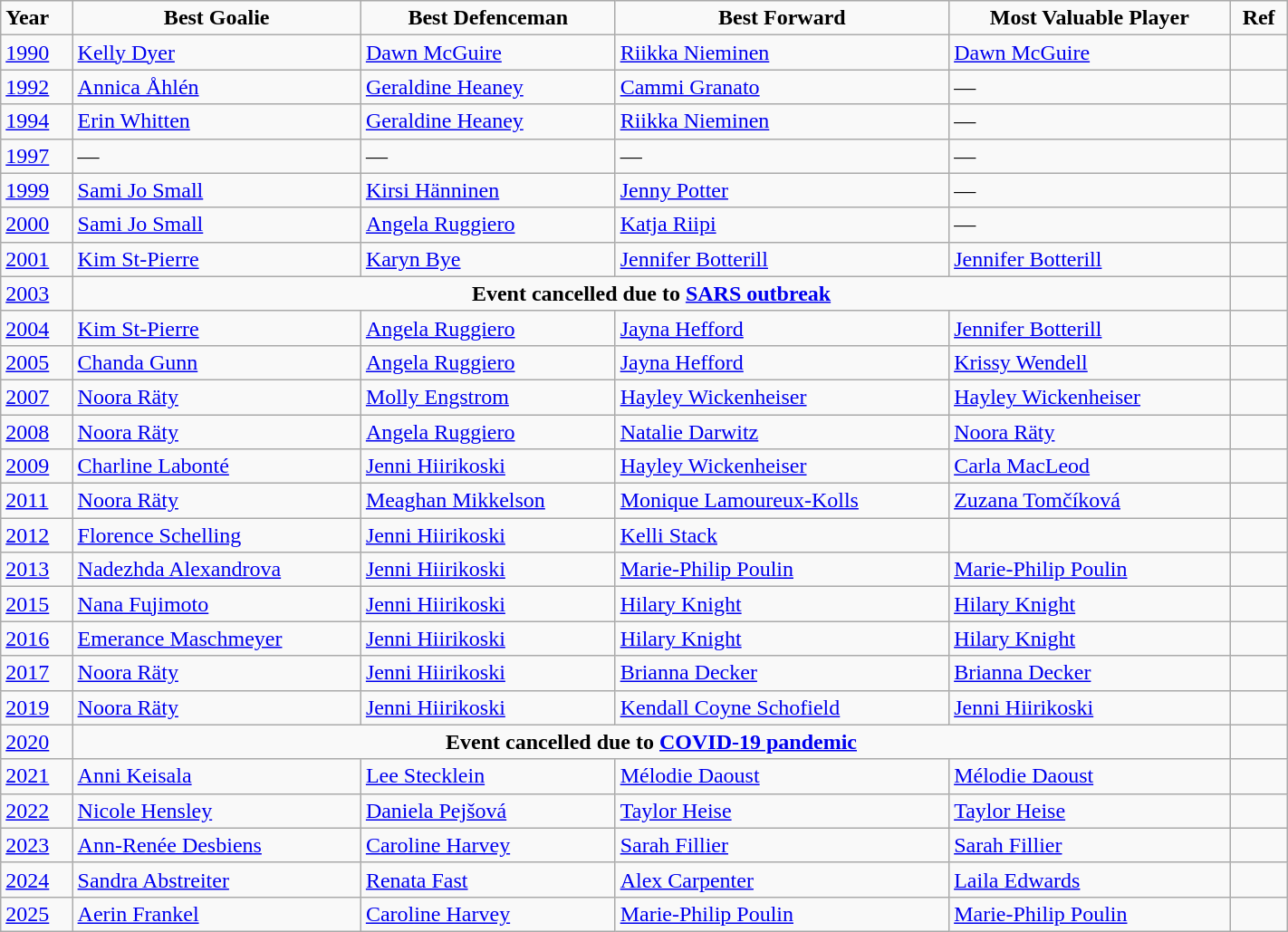<table class="wikitable" width=75%>
<tr>
<td><strong>Year</strong></td>
<td align = "center"><strong>Best Goalie</strong></td>
<td align = "center"><strong>Best Defenceman</strong></td>
<td align = "center"><strong>Best Forward</strong></td>
<td align = "center"><strong>Most Valuable Player</strong></td>
<td align = "center"><strong>Ref</strong></td>
</tr>
<tr>
<td><a href='#'>1990</a></td>
<td> <a href='#'>Kelly Dyer</a></td>
<td> <a href='#'>Dawn McGuire</a></td>
<td> <a href='#'>Riikka Nieminen</a></td>
<td> <a href='#'>Dawn McGuire</a></td>
<td></td>
</tr>
<tr>
<td><a href='#'>1992</a></td>
<td> <a href='#'>Annica Åhlén</a></td>
<td> <a href='#'>Geraldine Heaney</a></td>
<td> <a href='#'>Cammi Granato</a></td>
<td>—</td>
<td></td>
</tr>
<tr>
<td><a href='#'>1994</a></td>
<td> <a href='#'>Erin Whitten</a></td>
<td> <a href='#'>Geraldine Heaney</a></td>
<td> <a href='#'>Riikka Nieminen</a></td>
<td>—</td>
<td></td>
</tr>
<tr>
<td><a href='#'>1997</a></td>
<td>—</td>
<td>—</td>
<td>—</td>
<td>—</td>
<td></td>
</tr>
<tr>
<td><a href='#'>1999</a></td>
<td> <a href='#'>Sami Jo Small</a></td>
<td> <a href='#'>Kirsi Hänninen</a></td>
<td> <a href='#'>Jenny Potter</a></td>
<td>—</td>
<td></td>
</tr>
<tr>
<td><a href='#'>2000</a></td>
<td> <a href='#'>Sami Jo Small</a></td>
<td> <a href='#'>Angela Ruggiero</a></td>
<td> <a href='#'>Katja Riipi</a></td>
<td>—</td>
<td></td>
</tr>
<tr>
<td><a href='#'>2001</a></td>
<td> <a href='#'>Kim St-Pierre</a></td>
<td> <a href='#'>Karyn Bye</a></td>
<td> <a href='#'>Jennifer Botterill</a></td>
<td> <a href='#'>Jennifer Botterill</a></td>
<td></td>
</tr>
<tr>
<td><a href='#'>2003</a></td>
<td colspan="4" align="center"><strong>Event cancelled due to <a href='#'>SARS outbreak</a></strong></td>
<td></td>
</tr>
<tr>
<td><a href='#'>2004</a></td>
<td> <a href='#'>Kim St-Pierre</a></td>
<td> <a href='#'>Angela Ruggiero</a></td>
<td> <a href='#'>Jayna Hefford</a></td>
<td> <a href='#'>Jennifer Botterill</a></td>
<td></td>
</tr>
<tr>
<td><a href='#'>2005</a></td>
<td> <a href='#'>Chanda Gunn</a></td>
<td> <a href='#'>Angela Ruggiero</a></td>
<td> <a href='#'>Jayna Hefford</a></td>
<td> <a href='#'>Krissy Wendell</a></td>
<td></td>
</tr>
<tr>
<td><a href='#'>2007</a></td>
<td> <a href='#'>Noora Räty</a></td>
<td> <a href='#'>Molly Engstrom</a></td>
<td> <a href='#'>Hayley Wickenheiser</a></td>
<td> <a href='#'>Hayley Wickenheiser</a></td>
<td></td>
</tr>
<tr>
<td><a href='#'>2008</a></td>
<td> <a href='#'>Noora Räty</a></td>
<td> <a href='#'>Angela Ruggiero</a></td>
<td> <a href='#'>Natalie Darwitz</a></td>
<td> <a href='#'>Noora Räty</a></td>
<td></td>
</tr>
<tr>
<td><a href='#'>2009</a></td>
<td> <a href='#'>Charline Labonté</a></td>
<td> <a href='#'>Jenni Hiirikoski</a></td>
<td> <a href='#'>Hayley Wickenheiser</a></td>
<td> <a href='#'>Carla MacLeod</a></td>
<td></td>
</tr>
<tr>
<td><a href='#'>2011</a></td>
<td> <a href='#'>Noora Räty</a></td>
<td> <a href='#'>Meaghan Mikkelson</a></td>
<td> <a href='#'>Monique Lamoureux-Kolls</a></td>
<td> <a href='#'>Zuzana Tomčíková</a></td>
<td></td>
</tr>
<tr>
<td><a href='#'>2012</a></td>
<td> <a href='#'>Florence Schelling</a></td>
<td> <a href='#'>Jenni Hiirikoski</a></td>
<td> <a href='#'>Kelli Stack</a></td>
<td></td>
<td></td>
</tr>
<tr>
<td><a href='#'>2013</a></td>
<td> <a href='#'>Nadezhda Alexandrova</a></td>
<td> <a href='#'>Jenni Hiirikoski</a></td>
<td> <a href='#'>Marie-Philip Poulin</a></td>
<td> <a href='#'>Marie-Philip Poulin</a></td>
<td></td>
</tr>
<tr>
<td><a href='#'>2015</a></td>
<td> <a href='#'>Nana Fujimoto</a></td>
<td> <a href='#'>Jenni Hiirikoski</a></td>
<td> <a href='#'>Hilary Knight</a></td>
<td> <a href='#'>Hilary Knight</a></td>
<td></td>
</tr>
<tr>
<td><a href='#'>2016</a></td>
<td> <a href='#'>Emerance Maschmeyer</a></td>
<td> <a href='#'>Jenni Hiirikoski</a></td>
<td> <a href='#'>Hilary Knight</a></td>
<td> <a href='#'>Hilary Knight</a></td>
<td></td>
</tr>
<tr>
<td><a href='#'>2017</a></td>
<td> <a href='#'>Noora Räty</a></td>
<td> <a href='#'>Jenni Hiirikoski</a></td>
<td> <a href='#'>Brianna Decker</a></td>
<td> <a href='#'>Brianna Decker</a></td>
<td></td>
</tr>
<tr>
<td><a href='#'>2019</a></td>
<td> <a href='#'>Noora Räty</a></td>
<td> <a href='#'>Jenni Hiirikoski</a></td>
<td> <a href='#'>Kendall Coyne Schofield</a></td>
<td> <a href='#'>Jenni Hiirikoski</a></td>
<td></td>
</tr>
<tr>
<td><a href='#'>2020</a></td>
<td colspan="4" align="center"><strong>Event cancelled due to <a href='#'>COVID-19 pandemic</a></strong></td>
<td></td>
</tr>
<tr>
<td><a href='#'>2021</a></td>
<td> <a href='#'>Anni Keisala</a></td>
<td> <a href='#'>Lee Stecklein</a></td>
<td> <a href='#'>Mélodie Daoust</a></td>
<td> <a href='#'>Mélodie Daoust</a></td>
<td></td>
</tr>
<tr>
<td><a href='#'>2022</a></td>
<td> <a href='#'>Nicole Hensley</a></td>
<td> <a href='#'>Daniela Pejšová</a></td>
<td> <a href='#'>Taylor Heise</a></td>
<td> <a href='#'>Taylor Heise</a></td>
<td></td>
</tr>
<tr>
<td><a href='#'>2023</a></td>
<td> <a href='#'>Ann-Renée Desbiens</a></td>
<td> <a href='#'>Caroline Harvey</a></td>
<td> <a href='#'>Sarah Fillier</a></td>
<td> <a href='#'>Sarah Fillier</a></td>
<td></td>
</tr>
<tr>
<td><a href='#'>2024</a></td>
<td> <a href='#'>Sandra Abstreiter</a></td>
<td> <a href='#'>Renata Fast</a></td>
<td> <a href='#'>Alex Carpenter</a></td>
<td> <a href='#'>Laila Edwards</a></td>
<td></td>
</tr>
<tr>
<td><a href='#'>2025</a></td>
<td> <a href='#'>Aerin Frankel</a></td>
<td> <a href='#'>Caroline Harvey</a></td>
<td> <a href='#'>Marie-Philip Poulin</a></td>
<td> <a href='#'>Marie-Philip Poulin</a></td>
<td></td>
</tr>
</table>
